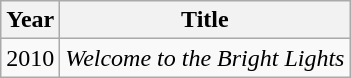<table class="wikitable">
<tr>
<th>Year</th>
<th>Title</th>
</tr>
<tr>
<td>2010</td>
<td><em>Welcome to the Bright Lights</em></td>
</tr>
</table>
